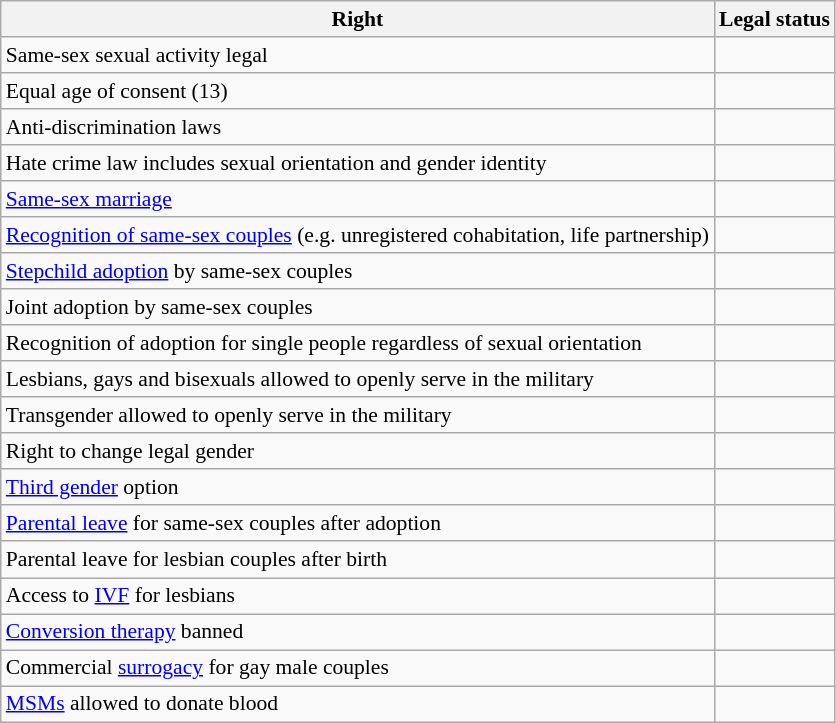<table class="wikitable" style="font-size:90%; line-height:1.2">
<tr>
<th>Right</th>
<th>Legal status</th>
</tr>
<tr>
<td>Same-sex sexual activity legal</td>
<td></td>
</tr>
<tr>
<td>Equal age of consent (13)</td>
<td></td>
</tr>
<tr>
<td>Anti-discrimination laws</td>
<td></td>
</tr>
<tr>
<td>Hate crime law includes sexual orientation and gender identity</td>
<td></td>
</tr>
<tr>
<td><a href='#'>Same-sex marriage</a></td>
<td></td>
</tr>
<tr>
<td><a href='#'>Recognition of same-sex couples</a> (e.g. unregistered cohabitation, life partnership)</td>
<td></td>
</tr>
<tr>
<td><a href='#'>Stepchild adoption</a> by same-sex couples</td>
<td></td>
</tr>
<tr>
<td>Joint adoption by same-sex couples</td>
<td></td>
</tr>
<tr>
<td>Recognition of adoption for single people regardless of sexual orientation</td>
<td></td>
</tr>
<tr>
<td>Lesbians, gays and bisexuals allowed to openly serve in the military</td>
<td></td>
</tr>
<tr>
<td>Transgender allowed to openly serve in the military</td>
<td></td>
</tr>
<tr>
<td>Right to change legal gender</td>
<td></td>
</tr>
<tr>
<td><a href='#'>Third gender</a> option</td>
<td></td>
</tr>
<tr>
<td><a href='#'>Parental leave</a> for same-sex couples after adoption</td>
<td></td>
</tr>
<tr>
<td>Parental leave for lesbian couples after birth</td>
<td></td>
</tr>
<tr>
<td>Access to <a href='#'>IVF</a> for lesbians</td>
<td></td>
</tr>
<tr>
<td><a href='#'>Conversion therapy</a> banned</td>
<td></td>
</tr>
<tr>
<td>Commercial <a href='#'>surrogacy</a> for gay male couples</td>
<td></td>
</tr>
<tr>
<td><a href='#'>MSMs</a> allowed to donate blood</td>
<td></td>
</tr>
</table>
